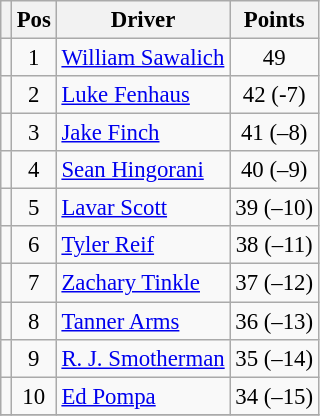<table class="wikitable" style="font-size: 95%;">
<tr>
<th></th>
<th>Pos</th>
<th>Driver</th>
<th>Points</th>
</tr>
<tr>
<td align="left"></td>
<td style="text-align:center;">1</td>
<td><a href='#'>William Sawalich</a></td>
<td style="text-align:center;">49</td>
</tr>
<tr>
<td align="left"></td>
<td style="text-align:center;">2</td>
<td><a href='#'>Luke Fenhaus</a></td>
<td style="text-align:center;">42 (-7)</td>
</tr>
<tr>
<td align="left"></td>
<td style="text-align:center;">3</td>
<td><a href='#'>Jake Finch</a></td>
<td style="text-align:center;">41 (–8)</td>
</tr>
<tr>
<td align="left"></td>
<td style="text-align:center;">4</td>
<td><a href='#'>Sean Hingorani</a></td>
<td style="text-align:center;">40 (–9)</td>
</tr>
<tr>
<td align="left"></td>
<td style="text-align:center;">5</td>
<td><a href='#'>Lavar Scott</a></td>
<td style="text-align:center;">39 (–10)</td>
</tr>
<tr>
<td align="left"></td>
<td style="text-align:center;">6</td>
<td><a href='#'>Tyler Reif</a></td>
<td style="text-align:center;">38 (–11)</td>
</tr>
<tr>
<td align="left"></td>
<td style="text-align:center;">7</td>
<td><a href='#'>Zachary Tinkle</a></td>
<td style="text-align:center;">37 (–12)</td>
</tr>
<tr>
<td align="left"></td>
<td style="text-align:center;">8</td>
<td><a href='#'>Tanner Arms</a></td>
<td style="text-align:center;">36 (–13)</td>
</tr>
<tr>
<td align="left"></td>
<td style="text-align:center;">9</td>
<td><a href='#'>R. J. Smotherman</a></td>
<td style="text-align:center;">35 (–14)</td>
</tr>
<tr>
<td align="left"></td>
<td style="text-align:center;">10</td>
<td><a href='#'>Ed Pompa</a></td>
<td style="text-align:center;">34 (–15)</td>
</tr>
<tr class="sortbottom">
</tr>
</table>
